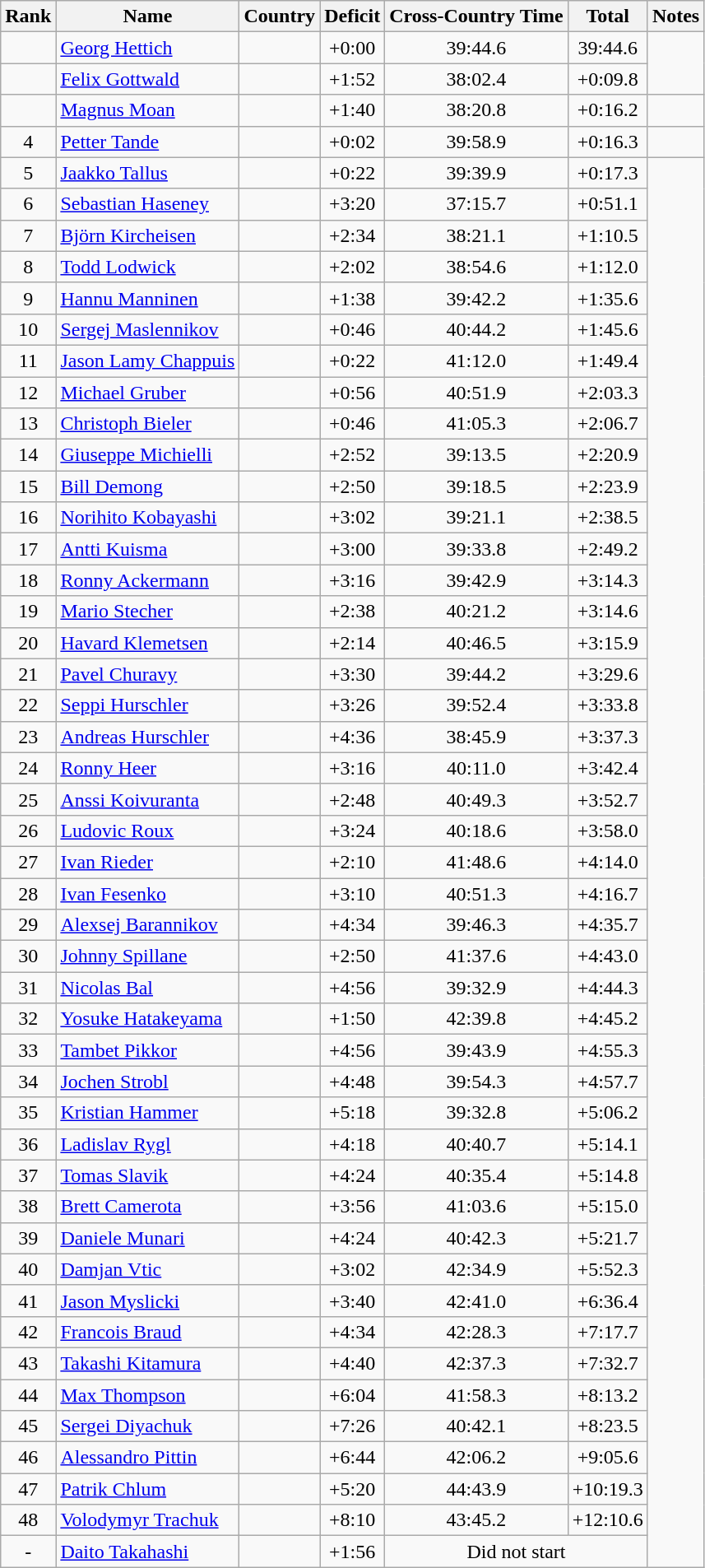<table class="wikitable sortable" style="text-align:center">
<tr>
<th>Rank</th>
<th>Name</th>
<th>Country</th>
<th>Deficit</th>
<th>Cross-Country Time</th>
<th>Total</th>
<th>Notes</th>
</tr>
<tr>
<td></td>
<td align="left"><a href='#'>Georg Hettich</a></td>
<td align="left"></td>
<td>+0:00</td>
<td>39:44.6</td>
<td>39:44.6</td>
</tr>
<tr>
<td></td>
<td align="left"><a href='#'>Felix Gottwald</a></td>
<td align="left"></td>
<td>+1:52</td>
<td>38:02.4</td>
<td>+0:09.8</td>
</tr>
<tr>
<td></td>
<td align="left"><a href='#'>Magnus Moan</a></td>
<td align="left"></td>
<td>+1:40</td>
<td>38:20.8</td>
<td>+0:16.2</td>
<td></td>
</tr>
<tr>
<td>4</td>
<td align="left"><a href='#'>Petter Tande</a></td>
<td align="left"></td>
<td>+0:02</td>
<td>39:58.9</td>
<td>+0:16.3</td>
<td></td>
</tr>
<tr>
<td>5</td>
<td align="left"><a href='#'>Jaakko Tallus</a></td>
<td align="left"></td>
<td>+0:22</td>
<td>39:39.9</td>
<td>+0:17.3</td>
</tr>
<tr>
<td>6</td>
<td align="left"><a href='#'>Sebastian Haseney</a></td>
<td align="left"></td>
<td>+3:20</td>
<td>37:15.7</td>
<td>+0:51.1</td>
</tr>
<tr>
<td>7</td>
<td align="left"><a href='#'>Björn Kircheisen</a></td>
<td align="left"></td>
<td>+2:34</td>
<td>38:21.1</td>
<td>+1:10.5</td>
</tr>
<tr>
<td>8</td>
<td align="left"><a href='#'>Todd Lodwick</a></td>
<td align="left"></td>
<td>+2:02</td>
<td>38:54.6</td>
<td>+1:12.0</td>
</tr>
<tr>
<td>9</td>
<td align="left"><a href='#'>Hannu Manninen</a></td>
<td align="left"></td>
<td>+1:38</td>
<td>39:42.2</td>
<td>+1:35.6</td>
</tr>
<tr>
<td>10</td>
<td align="left"><a href='#'>Sergej Maslennikov</a></td>
<td align="left"></td>
<td>+0:46</td>
<td>40:44.2</td>
<td>+1:45.6</td>
</tr>
<tr>
<td>11</td>
<td align="left"><a href='#'>Jason Lamy Chappuis</a></td>
<td align="left"></td>
<td>+0:22</td>
<td>41:12.0</td>
<td>+1:49.4</td>
</tr>
<tr>
<td>12</td>
<td align="left"><a href='#'>Michael Gruber</a></td>
<td align="left"></td>
<td>+0:56</td>
<td>40:51.9</td>
<td>+2:03.3</td>
</tr>
<tr>
<td>13</td>
<td align="left"><a href='#'>Christoph Bieler</a></td>
<td align="left"></td>
<td>+0:46</td>
<td>41:05.3</td>
<td>+2:06.7</td>
</tr>
<tr>
<td>14</td>
<td align="left"><a href='#'>Giuseppe Michielli</a></td>
<td align="left"></td>
<td>+2:52</td>
<td>39:13.5</td>
<td>+2:20.9</td>
</tr>
<tr>
<td>15</td>
<td align="left"><a href='#'>Bill Demong</a></td>
<td align="left"></td>
<td>+2:50</td>
<td>39:18.5</td>
<td>+2:23.9</td>
</tr>
<tr>
<td>16</td>
<td align="left"><a href='#'>Norihito Kobayashi</a></td>
<td align="left"></td>
<td>+3:02</td>
<td>39:21.1</td>
<td>+2:38.5</td>
</tr>
<tr>
<td>17</td>
<td align="left"><a href='#'>Antti Kuisma</a></td>
<td align="left"></td>
<td>+3:00</td>
<td>39:33.8</td>
<td>+2:49.2</td>
</tr>
<tr>
<td>18</td>
<td align="left"><a href='#'>Ronny Ackermann</a></td>
<td align="left"></td>
<td>+3:16</td>
<td>39:42.9</td>
<td>+3:14.3</td>
</tr>
<tr>
<td>19</td>
<td align="left"><a href='#'>Mario Stecher</a></td>
<td align="left"></td>
<td>+2:38</td>
<td>40:21.2</td>
<td>+3:14.6</td>
</tr>
<tr>
<td>20</td>
<td align="left"><a href='#'>Havard Klemetsen</a></td>
<td align="left"></td>
<td>+2:14</td>
<td>40:46.5</td>
<td>+3:15.9</td>
</tr>
<tr>
<td>21</td>
<td align="left"><a href='#'>Pavel Churavy</a></td>
<td align="left"></td>
<td>+3:30</td>
<td>39:44.2</td>
<td>+3:29.6</td>
</tr>
<tr>
<td>22</td>
<td align="left"><a href='#'>Seppi Hurschler</a></td>
<td align="left"></td>
<td>+3:26</td>
<td>39:52.4</td>
<td>+3:33.8</td>
</tr>
<tr>
<td>23</td>
<td align="left"><a href='#'>Andreas Hurschler</a></td>
<td align="left"></td>
<td>+4:36</td>
<td>38:45.9</td>
<td>+3:37.3</td>
</tr>
<tr>
<td>24</td>
<td align="left"><a href='#'>Ronny Heer</a></td>
<td align="left"></td>
<td>+3:16</td>
<td>40:11.0</td>
<td>+3:42.4</td>
</tr>
<tr>
<td>25</td>
<td align="left"><a href='#'>Anssi Koivuranta</a></td>
<td align="left"></td>
<td>+2:48</td>
<td>40:49.3</td>
<td>+3:52.7</td>
</tr>
<tr>
<td>26</td>
<td align="left"><a href='#'>Ludovic Roux</a></td>
<td align="left"></td>
<td>+3:24</td>
<td>40:18.6</td>
<td>+3:58.0</td>
</tr>
<tr>
<td>27</td>
<td align="left"><a href='#'>Ivan Rieder</a></td>
<td align="left"></td>
<td>+2:10</td>
<td>41:48.6</td>
<td>+4:14.0</td>
</tr>
<tr>
<td>28</td>
<td align="left"><a href='#'>Ivan Fesenko</a></td>
<td align="left"></td>
<td>+3:10</td>
<td>40:51.3</td>
<td>+4:16.7</td>
</tr>
<tr>
<td>29</td>
<td align="left"><a href='#'>Alexsej Barannikov</a></td>
<td align="left"></td>
<td>+4:34</td>
<td>39:46.3</td>
<td>+4:35.7</td>
</tr>
<tr>
<td>30</td>
<td align="left"><a href='#'>Johnny Spillane</a></td>
<td align="left"></td>
<td>+2:50</td>
<td>41:37.6</td>
<td>+4:43.0</td>
</tr>
<tr>
<td>31</td>
<td align="left"><a href='#'>Nicolas Bal</a></td>
<td align="left"></td>
<td>+4:56</td>
<td>39:32.9</td>
<td>+4:44.3</td>
</tr>
<tr>
<td>32</td>
<td align="left"><a href='#'>Yosuke Hatakeyama</a></td>
<td align="left"></td>
<td>+1:50</td>
<td>42:39.8</td>
<td>+4:45.2</td>
</tr>
<tr>
<td>33</td>
<td align="left"><a href='#'>Tambet Pikkor</a></td>
<td z align="left"></td>
<td>+4:56</td>
<td>39:43.9</td>
<td>+4:55.3</td>
</tr>
<tr>
<td>34</td>
<td align="left"><a href='#'>Jochen Strobl</a></td>
<td align="left"></td>
<td>+4:48</td>
<td>39:54.3</td>
<td>+4:57.7</td>
</tr>
<tr>
<td>35</td>
<td align="left"><a href='#'>Kristian Hammer</a></td>
<td align="left"></td>
<td>+5:18</td>
<td>39:32.8</td>
<td>+5:06.2</td>
</tr>
<tr>
<td>36</td>
<td align="left"><a href='#'>Ladislav Rygl</a></td>
<td align="left"></td>
<td>+4:18</td>
<td>40:40.7</td>
<td>+5:14.1</td>
</tr>
<tr>
<td>37</td>
<td align="left"><a href='#'>Tomas Slavik</a></td>
<td align="left"></td>
<td>+4:24</td>
<td>40:35.4</td>
<td>+5:14.8</td>
</tr>
<tr>
<td>38</td>
<td align="left"><a href='#'>Brett Camerota</a></td>
<td align="left"></td>
<td>+3:56</td>
<td>41:03.6</td>
<td>+5:15.0</td>
</tr>
<tr>
<td>39</td>
<td align="left"><a href='#'>Daniele Munari</a></td>
<td align="left"></td>
<td>+4:24</td>
<td>40:42.3</td>
<td>+5:21.7</td>
</tr>
<tr>
<td>40</td>
<td align="left"><a href='#'>Damjan Vtic</a></td>
<td align="left"></td>
<td>+3:02</td>
<td>42:34.9</td>
<td>+5:52.3</td>
</tr>
<tr>
<td>41</td>
<td align="left"><a href='#'>Jason Myslicki</a></td>
<td align="left"></td>
<td>+3:40</td>
<td>42:41.0</td>
<td>+6:36.4</td>
</tr>
<tr>
<td>42</td>
<td align="left"><a href='#'>Francois Braud</a></td>
<td align="left"></td>
<td>+4:34</td>
<td>42:28.3</td>
<td>+7:17.7</td>
</tr>
<tr>
<td>43</td>
<td align="left"><a href='#'>Takashi Kitamura</a></td>
<td align="left"></td>
<td>+4:40</td>
<td>42:37.3</td>
<td>+7:32.7</td>
</tr>
<tr>
<td>44</td>
<td align="left"><a href='#'>Max Thompson</a></td>
<td align="left"></td>
<td>+6:04</td>
<td>41:58.3</td>
<td>+8:13.2</td>
</tr>
<tr>
<td>45</td>
<td align="left"><a href='#'>Sergei Diyachuk</a></td>
<td align="left"></td>
<td>+7:26</td>
<td>40:42.1</td>
<td>+8:23.5</td>
</tr>
<tr>
<td>46</td>
<td align="left"><a href='#'>Alessandro Pittin</a></td>
<td align="left"></td>
<td>+6:44</td>
<td>42:06.2</td>
<td>+9:05.6</td>
</tr>
<tr>
<td>47</td>
<td align="left"><a href='#'>Patrik Chlum</a></td>
<td align="left"></td>
<td>+5:20</td>
<td>44:43.9</td>
<td>+10:19.3</td>
</tr>
<tr>
<td>48</td>
<td align="left"><a href='#'>Volodymyr Trachuk</a></td>
<td align="left"></td>
<td>+8:10</td>
<td>43:45.2</td>
<td>+12:10.6</td>
</tr>
<tr>
<td>-</td>
<td align="left"><a href='#'>Daito Takahashi</a></td>
<td align="left"></td>
<td>+1:56</td>
<td colspan=2>Did not start</td>
</tr>
</table>
